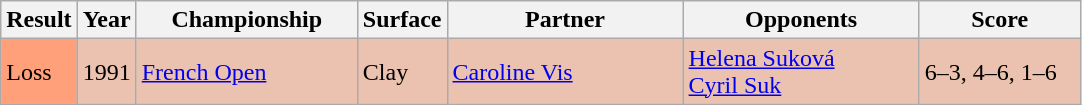<table class="sortable wikitable">
<tr>
<th>Result</th>
<th>Year</th>
<th style="width:140px">Championship</th>
<th style="width:50px">Surface</th>
<th style="width:150px">Partner</th>
<th style="width:150px">Opponents</th>
<th style="width:100px"  class="unsortable">Score</th>
</tr>
<tr style="background:#ebc2af;">
<td style="background:#ffa07a;">Loss</td>
<td>1991</td>
<td><a href='#'>French Open</a></td>
<td>Clay</td>
<td> <a href='#'>Caroline Vis</a></td>
<td> <a href='#'>Helena Suková</a><br> <a href='#'>Cyril Suk</a></td>
<td>6–3, 4–6, 1–6</td>
</tr>
</table>
